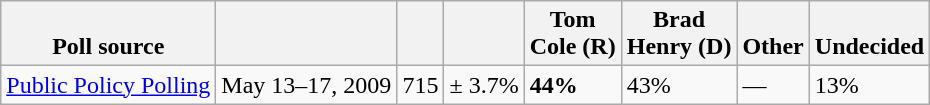<table class="wikitable">
<tr valign= bottom>
<th>Poll source</th>
<th></th>
<th></th>
<th></th>
<th>Tom<br>Cole (R)</th>
<th>Brad<br>Henry (D)</th>
<th>Other</th>
<th>Undecided</th>
</tr>
<tr>
<td><a href='#'>Public Policy Polling</a></td>
<td>May 13–17, 2009</td>
<td>715</td>
<td>± 3.7%</td>
<td><strong>44%</strong></td>
<td>43%</td>
<td>—</td>
<td>13%</td>
</tr>
</table>
